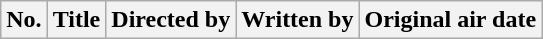<table class="wikitable plainrowheaders">
<tr>
<th style="background:#;">No.</th>
<th style="background:#;">Title</th>
<th style="background:#;">Directed by</th>
<th style="background:#;">Written by</th>
<th style="background:#;">Original air date<br>













</th>
</tr>
</table>
